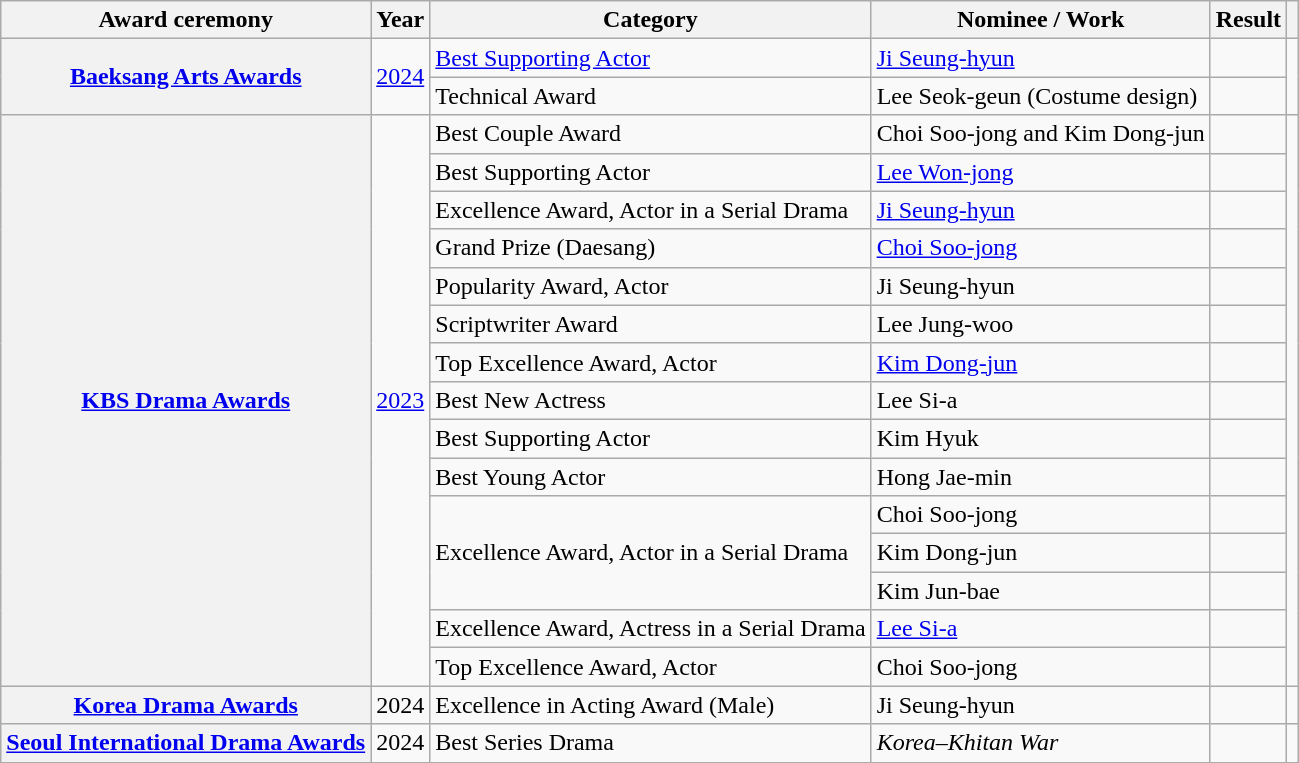<table class="wikitable plainrowheaders sortable">
<tr>
<th scope="col">Award ceremony</th>
<th scope="col">Year</th>
<th scope="col">Category </th>
<th scope="col">Nominee / Work</th>
<th scope="col">Result</th>
<th scope="col" class="unsortable"></th>
</tr>
<tr>
<th scope="row" rowspan="2"><a href='#'>Baeksang Arts Awards</a></th>
<td rowspan="2" style="text-align:center"><a href='#'>2024</a></td>
<td><a href='#'>Best Supporting Actor</a></td>
<td><a href='#'>Ji Seung-hyun</a></td>
<td></td>
<td rowspan="2" style="text-align:center"></td>
</tr>
<tr>
<td>Technical Award</td>
<td>Lee Seok-geun (Costume design)</td>
<td></td>
</tr>
<tr>
<th scope="row" rowspan="15"><a href='#'>KBS Drama Awards</a></th>
<td rowspan="15" style="text-align:center"><a href='#'>2023</a></td>
<td>Best Couple Award</td>
<td>Choi Soo-jong and Kim Dong-jun</td>
<td></td>
<td rowspan="15" style="text-align:center"></td>
</tr>
<tr>
<td>Best Supporting Actor</td>
<td><a href='#'>Lee Won-jong</a></td>
<td></td>
</tr>
<tr>
<td>Excellence Award, Actor in a Serial Drama</td>
<td><a href='#'>Ji Seung-hyun</a></td>
<td></td>
</tr>
<tr>
<td>Grand Prize (Daesang)</td>
<td><a href='#'>Choi Soo-jong</a></td>
<td></td>
</tr>
<tr>
<td>Popularity Award, Actor</td>
<td>Ji Seung-hyun</td>
<td></td>
</tr>
<tr>
<td>Scriptwriter Award</td>
<td>Lee Jung-woo</td>
<td></td>
</tr>
<tr>
<td>Top Excellence Award, Actor</td>
<td><a href='#'>Kim Dong-jun</a></td>
<td></td>
</tr>
<tr>
<td>Best New Actress</td>
<td>Lee Si-a</td>
<td></td>
</tr>
<tr>
<td>Best Supporting Actor</td>
<td>Kim Hyuk</td>
<td></td>
</tr>
<tr>
<td>Best Young Actor</td>
<td>Hong Jae-min</td>
<td></td>
</tr>
<tr>
<td rowspan="3">Excellence Award, Actor in a Serial Drama</td>
<td>Choi Soo-jong</td>
<td></td>
</tr>
<tr>
<td>Kim Dong-jun</td>
<td></td>
</tr>
<tr>
<td>Kim Jun-bae</td>
<td></td>
</tr>
<tr>
<td>Excellence Award, Actress in a Serial Drama</td>
<td><a href='#'>Lee Si-a</a></td>
<td></td>
</tr>
<tr>
<td>Top Excellence Award, Actor</td>
<td>Choi Soo-jong</td>
<td></td>
</tr>
<tr>
<th scope="row"><a href='#'>Korea Drama Awards</a></th>
<td style="text-align:center">2024</td>
<td>Excellence in Acting Award (Male)</td>
<td>Ji Seung-hyun</td>
<td></td>
<td style="text-align:center"></td>
</tr>
<tr>
<th scope="row"><a href='#'>Seoul International Drama Awards</a></th>
<td style="text-align:center">2024</td>
<td>Best Series Drama</td>
<td><em>Korea–Khitan War</em></td>
<td></td>
<td style="text-align:center"></td>
</tr>
</table>
